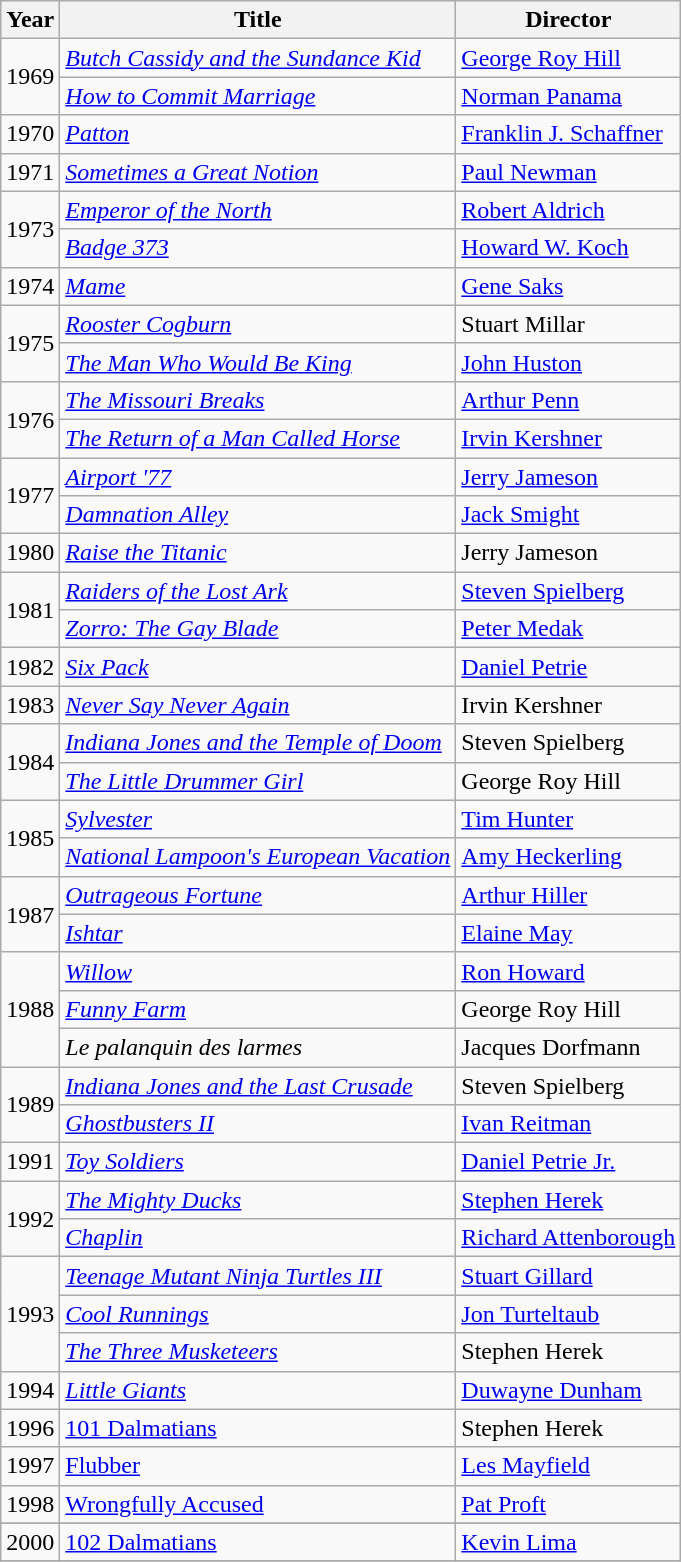<table class="wikitable sortable" border="1">
<tr>
<th>Year</th>
<th>Title</th>
<th>Director</th>
</tr>
<tr>
<td rowspan="2">1969</td>
<td><em><a href='#'>Butch Cassidy and the Sundance Kid</a></em></td>
<td><a href='#'>George Roy Hill</a></td>
</tr>
<tr>
<td><em><a href='#'>How to Commit Marriage</a></em></td>
<td><a href='#'>Norman Panama</a></td>
</tr>
<tr>
<td>1970</td>
<td><em><a href='#'>Patton</a></em></td>
<td><a href='#'>Franklin J. Schaffner</a></td>
</tr>
<tr>
<td>1971</td>
<td><em><a href='#'>Sometimes a Great Notion</a></em></td>
<td><a href='#'>Paul Newman</a></td>
</tr>
<tr>
<td rowspan="2">1973</td>
<td><em><a href='#'>Emperor of the North</a></em></td>
<td><a href='#'>Robert Aldrich</a></td>
</tr>
<tr>
<td><em><a href='#'>Badge 373</a></em></td>
<td><a href='#'>Howard W. Koch</a></td>
</tr>
<tr>
<td>1974</td>
<td><em><a href='#'>Mame</a></em></td>
<td><a href='#'>Gene Saks</a></td>
</tr>
<tr>
<td rowspan="2">1975</td>
<td><em><a href='#'>Rooster Cogburn</a></em></td>
<td>Stuart Millar</td>
</tr>
<tr>
<td><em><a href='#'>The Man Who Would Be King</a></em></td>
<td><a href='#'>John Huston</a></td>
</tr>
<tr>
<td rowspan="2">1976</td>
<td><em><a href='#'>The Missouri Breaks</a></em></td>
<td><a href='#'>Arthur Penn</a></td>
</tr>
<tr>
<td><em><a href='#'>The Return of a Man Called Horse</a></em></td>
<td><a href='#'>Irvin Kershner</a></td>
</tr>
<tr>
<td rowspan="2">1977</td>
<td><em><a href='#'>Airport '77</a></em></td>
<td><a href='#'>Jerry Jameson</a></td>
</tr>
<tr>
<td><em><a href='#'>Damnation Alley</a></em></td>
<td><a href='#'>Jack Smight</a></td>
</tr>
<tr>
<td>1980</td>
<td><em><a href='#'>Raise the Titanic</a></em></td>
<td>Jerry Jameson</td>
</tr>
<tr>
<td rowspan="2">1981</td>
<td><em><a href='#'>Raiders of the Lost Ark</a></em></td>
<td><a href='#'>Steven Spielberg</a></td>
</tr>
<tr>
<td><em><a href='#'>Zorro: The Gay Blade</a></em></td>
<td><a href='#'>Peter Medak</a></td>
</tr>
<tr>
<td>1982</td>
<td><em><a href='#'>Six Pack</a></em></td>
<td><a href='#'>Daniel Petrie</a></td>
</tr>
<tr>
<td>1983</td>
<td><em><a href='#'>Never Say Never Again</a></em></td>
<td>Irvin Kershner</td>
</tr>
<tr>
<td rowspan="2">1984</td>
<td><em><a href='#'>Indiana Jones and the Temple of Doom</a></em></td>
<td>Steven Spielberg</td>
</tr>
<tr>
<td><em><a href='#'>The Little Drummer Girl</a></em></td>
<td>George Roy Hill</td>
</tr>
<tr>
<td rowspan="2">1985</td>
<td><em><a href='#'>Sylvester</a></em></td>
<td><a href='#'>Tim Hunter</a></td>
</tr>
<tr>
<td><em><a href='#'>National Lampoon's European Vacation</a></em></td>
<td><a href='#'>Amy Heckerling</a></td>
</tr>
<tr>
<td rowspan="2">1987</td>
<td><em><a href='#'>Outrageous Fortune</a></em></td>
<td><a href='#'>Arthur Hiller</a></td>
</tr>
<tr>
<td><em><a href='#'>Ishtar</a></em></td>
<td><a href='#'>Elaine May</a></td>
</tr>
<tr>
<td rowspan="3">1988</td>
<td><em><a href='#'>Willow</a></em></td>
<td><a href='#'>Ron Howard</a></td>
</tr>
<tr>
<td><em><a href='#'>Funny Farm</a></em></td>
<td>George Roy Hill</td>
</tr>
<tr>
<td><em>Le palanquin des larmes</em></td>
<td>Jacques Dorfmann</td>
</tr>
<tr>
<td rowspan="2">1989</td>
<td><em><a href='#'>Indiana Jones and the Last Crusade</a></em></td>
<td>Steven Spielberg</td>
</tr>
<tr>
<td><em><a href='#'>Ghostbusters II</a></em></td>
<td><a href='#'>Ivan Reitman</a></td>
</tr>
<tr>
<td>1991</td>
<td><em><a href='#'>Toy Soldiers</a></em></td>
<td><a href='#'>Daniel Petrie Jr.</a></td>
</tr>
<tr>
<td rowspan="2">1992</td>
<td><em><a href='#'>The Mighty Ducks</a></em></td>
<td><a href='#'>Stephen Herek</a></td>
</tr>
<tr>
<td><em><a href='#'>Chaplin</a></em></td>
<td><a href='#'>Richard Attenborough</a></td>
</tr>
<tr>
<td rowspan="3">1993</td>
<td><em><a href='#'>Teenage Mutant Ninja Turtles III</a></em></td>
<td><a href='#'>Stuart Gillard</a></td>
</tr>
<tr>
<td><em><a href='#'>Cool Runnings</a></em></td>
<td><a href='#'>Jon Turteltaub</a></td>
</tr>
<tr>
<td><em><a href='#'>The Three Musketeers</a></em></td>
<td>Stephen Herek</td>
</tr>
<tr>
<td>1994</td>
<td><em><a href='#'>Little Giants</a></em></td>
<td><a href='#'>Duwayne Dunham</a><em></td>
</tr>
<tr>
<td>1996</td>
<td></em><a href='#'>101 Dalmatians</a><em></td>
<td>Stephen Herek</td>
</tr>
<tr>
<td>1997</td>
<td></em><a href='#'>Flubber</a><em></td>
<td><a href='#'>Les Mayfield</a></td>
</tr>
<tr>
<td>1998</td>
<td></em><a href='#'>Wrongfully Accused</a><em></td>
<td><a href='#'>Pat Proft</a></td>
</tr>
<tr>
</tr>
<tr>
<td>2000</td>
<td></em><a href='#'>102 Dalmatians</a><em></td>
<td><a href='#'>Kevin Lima</a></td>
</tr>
<tr>
</tr>
</table>
